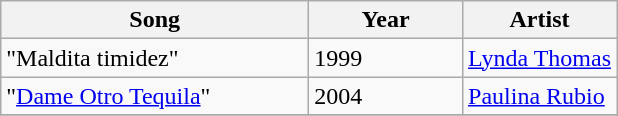<table class="wikitable sortable collapsible">
<tr>
<th width="74px" "text-align:center">Song</th>
<th width="25%">Year</th>
<th width="25%">Artist</th>
</tr>
<tr>
<td>"Maldita timidez"</td>
<td>1999</td>
<td><a href='#'>Lynda Thomas</a></td>
</tr>
<tr>
<td>"<a href='#'>Dame Otro Tequila</a>"</td>
<td>2004</td>
<td><a href='#'>Paulina Rubio</a></td>
</tr>
<tr>
</tr>
</table>
